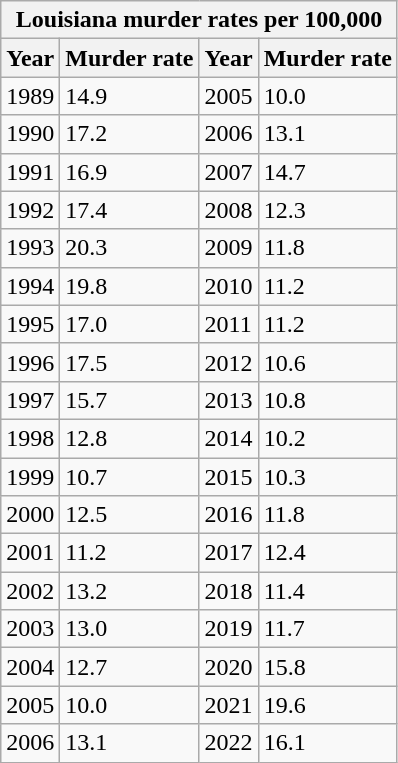<table class="wikitable">
<tr>
<th colspan="4">Louisiana murder rates per 100,000<br>
</th>
</tr>
<tr>
<th>Year</th>
<th>Murder rate</th>
<th>Year</th>
<th>Murder rate</th>
</tr>
<tr>
<td>1989</td>
<td>14.9</td>
<td>2005</td>
<td>10.0</td>
</tr>
<tr>
<td>1990</td>
<td>17.2</td>
<td>2006</td>
<td>13.1</td>
</tr>
<tr>
<td>1991</td>
<td>16.9</td>
<td>2007</td>
<td>14.7</td>
</tr>
<tr>
<td>1992</td>
<td>17.4</td>
<td>2008</td>
<td>12.3</td>
</tr>
<tr>
<td>1993</td>
<td>20.3</td>
<td>2009</td>
<td>11.8</td>
</tr>
<tr>
<td>1994</td>
<td>19.8</td>
<td>2010</td>
<td>11.2</td>
</tr>
<tr>
<td>1995</td>
<td>17.0</td>
<td>2011</td>
<td>11.2</td>
</tr>
<tr>
<td>1996</td>
<td>17.5</td>
<td>2012</td>
<td>10.6</td>
</tr>
<tr>
<td>1997</td>
<td>15.7</td>
<td>2013</td>
<td>10.8</td>
</tr>
<tr>
<td>1998</td>
<td>12.8</td>
<td>2014</td>
<td>10.2</td>
</tr>
<tr>
<td>1999</td>
<td>10.7</td>
<td>2015</td>
<td>10.3</td>
</tr>
<tr>
<td>2000</td>
<td>12.5</td>
<td>2016</td>
<td>11.8</td>
</tr>
<tr>
<td>2001</td>
<td>11.2</td>
<td>2017</td>
<td>12.4</td>
</tr>
<tr>
<td>2002</td>
<td>13.2</td>
<td>2018</td>
<td>11.4</td>
</tr>
<tr>
<td>2003</td>
<td>13.0</td>
<td>2019</td>
<td>11.7</td>
</tr>
<tr>
<td>2004</td>
<td>12.7</td>
<td>2020</td>
<td>15.8</td>
</tr>
<tr>
<td>2005</td>
<td>10.0</td>
<td>2021</td>
<td>19.6</td>
</tr>
<tr>
<td>2006</td>
<td>13.1</td>
<td>2022</td>
<td>16.1</td>
</tr>
</table>
